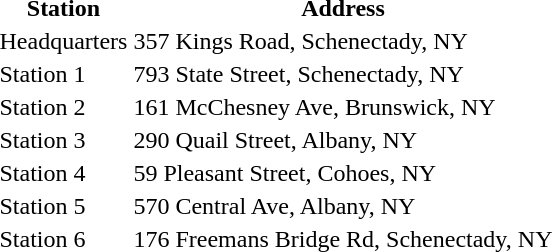<table>
<tr>
<th><strong>Station</strong></th>
<th><strong>Address</strong></th>
</tr>
<tr>
<td>Headquarters</td>
<td>357 Kings Road, Schenectady, NY</td>
</tr>
<tr>
<td>Station 1</td>
<td>793 State Street, Schenectady, NY</td>
</tr>
<tr>
<td>Station 2</td>
<td>161 McChesney Ave, Brunswick, NY</td>
</tr>
<tr>
<td>Station 3</td>
<td>290 Quail Street, Albany, NY</td>
</tr>
<tr>
<td>Station 4</td>
<td>59 Pleasant Street, Cohoes, NY</td>
</tr>
<tr>
<td>Station 5</td>
<td>570 Central Ave, Albany, NY</td>
</tr>
<tr>
<td>Station 6</td>
<td>176 Freemans Bridge Rd, Schenectady, NY</td>
</tr>
</table>
